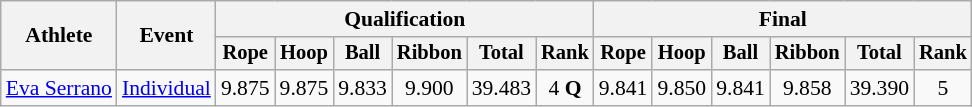<table class=wikitable style="font-size:90%">
<tr>
<th rowspan="2">Athlete</th>
<th rowspan="2">Event</th>
<th colspan=6>Qualification</th>
<th colspan=6>Final</th>
</tr>
<tr style="font-size:95%">
<th>Rope</th>
<th>Hoop</th>
<th>Ball</th>
<th>Ribbon</th>
<th>Total</th>
<th>Rank</th>
<th>Rope</th>
<th>Hoop</th>
<th>Ball</th>
<th>Ribbon</th>
<th>Total</th>
<th>Rank</th>
</tr>
<tr>
<td align=left><a href='#'>Eva Serrano</a></td>
<td align=left><a href='#'>Individual</a></td>
<td align=center>9.875</td>
<td align=center>9.875</td>
<td align=center>9.833</td>
<td align=center>9.900</td>
<td align=center>39.483</td>
<td align=center>4 <strong>Q</strong></td>
<td align=center>9.841</td>
<td align=center>9.850</td>
<td align=center>9.841</td>
<td align=center>9.858</td>
<td align=center>39.390</td>
<td align=center>5</td>
</tr>
</table>
